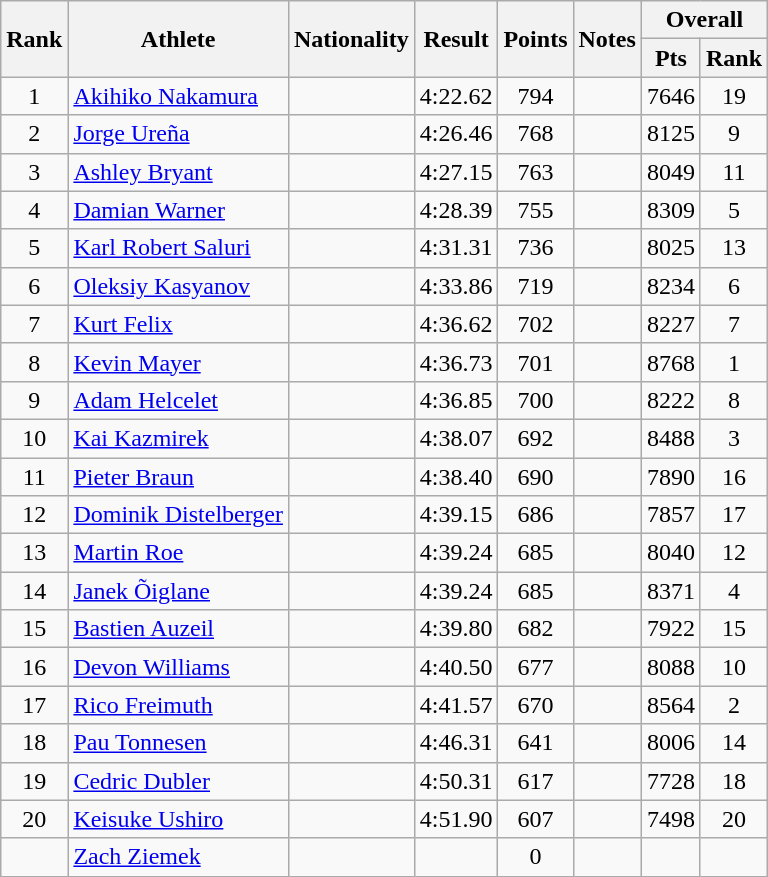<table class="wikitable sortable" style="text-align:center">
<tr>
<th rowspan=2>Rank</th>
<th rowspan=2>Athlete</th>
<th rowspan=2>Nationality</th>
<th rowspan=2>Result</th>
<th rowspan=2>Points</th>
<th rowspan=2>Notes</th>
<th colspan=2>Overall</th>
</tr>
<tr>
<th>Pts</th>
<th>Rank</th>
</tr>
<tr>
<td>1</td>
<td align=left><a href='#'>Akihiko Nakamura</a></td>
<td align=left></td>
<td>4:22.62</td>
<td>794</td>
<td></td>
<td>7646</td>
<td>19</td>
</tr>
<tr>
<td>2</td>
<td align=left><a href='#'>Jorge Ureña</a></td>
<td align=left></td>
<td>4:26.46</td>
<td>768</td>
<td></td>
<td>8125</td>
<td>9</td>
</tr>
<tr>
<td>3</td>
<td align=left><a href='#'>Ashley Bryant</a></td>
<td align=left></td>
<td>4:27.15</td>
<td>763</td>
<td></td>
<td>8049</td>
<td>11</td>
</tr>
<tr>
<td>4</td>
<td align=left><a href='#'>Damian Warner</a></td>
<td align=left></td>
<td>4:28.39</td>
<td>755</td>
<td></td>
<td>8309</td>
<td>5</td>
</tr>
<tr>
<td>5</td>
<td align=left><a href='#'>Karl Robert Saluri</a></td>
<td align=left></td>
<td>4:31.31</td>
<td>736</td>
<td></td>
<td>8025</td>
<td>13</td>
</tr>
<tr>
<td>6</td>
<td align=left><a href='#'>Oleksiy Kasyanov</a></td>
<td align=left></td>
<td>4:33.86</td>
<td>719</td>
<td></td>
<td>8234</td>
<td>6</td>
</tr>
<tr>
<td>7</td>
<td align=left><a href='#'>Kurt Felix</a></td>
<td align=left></td>
<td>4:36.62</td>
<td>702</td>
<td></td>
<td>8227</td>
<td>7</td>
</tr>
<tr>
<td>8</td>
<td align=left><a href='#'>Kevin Mayer</a></td>
<td align=left></td>
<td>4:36.73</td>
<td>701</td>
<td></td>
<td>8768</td>
<td>1</td>
</tr>
<tr>
<td>9</td>
<td align=left><a href='#'>Adam Helcelet</a></td>
<td align=left></td>
<td>4:36.85</td>
<td>700</td>
<td></td>
<td>8222</td>
<td>8</td>
</tr>
<tr>
<td>10</td>
<td align=left><a href='#'>Kai Kazmirek</a></td>
<td align=left></td>
<td>4:38.07</td>
<td>692</td>
<td></td>
<td>8488</td>
<td>3</td>
</tr>
<tr>
<td>11</td>
<td align=left><a href='#'>Pieter Braun</a></td>
<td align=left></td>
<td>4:38.40</td>
<td>690</td>
<td></td>
<td>7890</td>
<td>16</td>
</tr>
<tr>
<td>12</td>
<td align=left><a href='#'>Dominik Distelberger</a></td>
<td align=left></td>
<td>4:39.15</td>
<td>686</td>
<td></td>
<td>7857</td>
<td>17</td>
</tr>
<tr>
<td>13</td>
<td align=left><a href='#'>Martin Roe</a></td>
<td align=left></td>
<td>4:39.24</td>
<td>685</td>
<td></td>
<td>8040</td>
<td>12</td>
</tr>
<tr>
<td>14</td>
<td align=left><a href='#'>Janek Õiglane</a></td>
<td align=left></td>
<td>4:39.24</td>
<td>685</td>
<td></td>
<td>8371</td>
<td>4</td>
</tr>
<tr>
<td>15</td>
<td align=left><a href='#'>Bastien Auzeil</a></td>
<td align=left></td>
<td>4:39.80</td>
<td>682</td>
<td></td>
<td>7922</td>
<td>15</td>
</tr>
<tr>
<td>16</td>
<td align=left><a href='#'>Devon Williams</a></td>
<td align=left></td>
<td>4:40.50</td>
<td>677</td>
<td></td>
<td>8088</td>
<td>10</td>
</tr>
<tr>
<td>17</td>
<td align=left><a href='#'>Rico Freimuth</a></td>
<td align=left></td>
<td>4:41.57</td>
<td>670</td>
<td></td>
<td>8564</td>
<td>2</td>
</tr>
<tr>
<td>18</td>
<td align=left><a href='#'>Pau Tonnesen</a></td>
<td align=left></td>
<td>4:46.31</td>
<td>641</td>
<td></td>
<td>8006</td>
<td>14</td>
</tr>
<tr>
<td>19</td>
<td align=left><a href='#'>Cedric Dubler</a></td>
<td align=left></td>
<td>4:50.31</td>
<td>617</td>
<td></td>
<td>7728</td>
<td>18</td>
</tr>
<tr>
<td>20</td>
<td align=left><a href='#'>Keisuke Ushiro</a></td>
<td align=left></td>
<td>4:51.90</td>
<td>607</td>
<td></td>
<td>7498</td>
<td>20</td>
</tr>
<tr>
<td></td>
<td align=left><a href='#'>Zach Ziemek</a></td>
<td align=left></td>
<td></td>
<td>0</td>
<td></td>
<td></td>
<td></td>
</tr>
</table>
